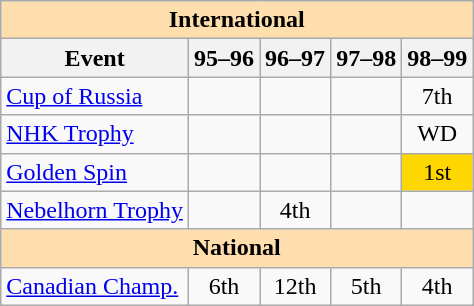<table class="wikitable" style="text-align:center">
<tr>
<th style="background-color: #ffdead; " colspan=5 align=center>International</th>
</tr>
<tr>
<th>Event</th>
<th>95–96</th>
<th>96–97</th>
<th>97–98</th>
<th>98–99</th>
</tr>
<tr>
<td align=left> <a href='#'>Cup of Russia</a></td>
<td></td>
<td></td>
<td></td>
<td>7th</td>
</tr>
<tr>
<td align=left> <a href='#'>NHK Trophy</a></td>
<td></td>
<td></td>
<td></td>
<td>WD</td>
</tr>
<tr>
<td align=left><a href='#'>Golden Spin</a></td>
<td></td>
<td></td>
<td></td>
<td bgcolor=gold>1st</td>
</tr>
<tr>
<td align=left><a href='#'>Nebelhorn Trophy</a></td>
<td></td>
<td>4th</td>
<td></td>
<td></td>
</tr>
<tr>
<th style="background-color: #ffdead; " colspan=5 align=center>National</th>
</tr>
<tr>
<td align=left><a href='#'>Canadian Champ.</a></td>
<td>6th</td>
<td>12th</td>
<td>5th</td>
<td>4th</td>
</tr>
</table>
